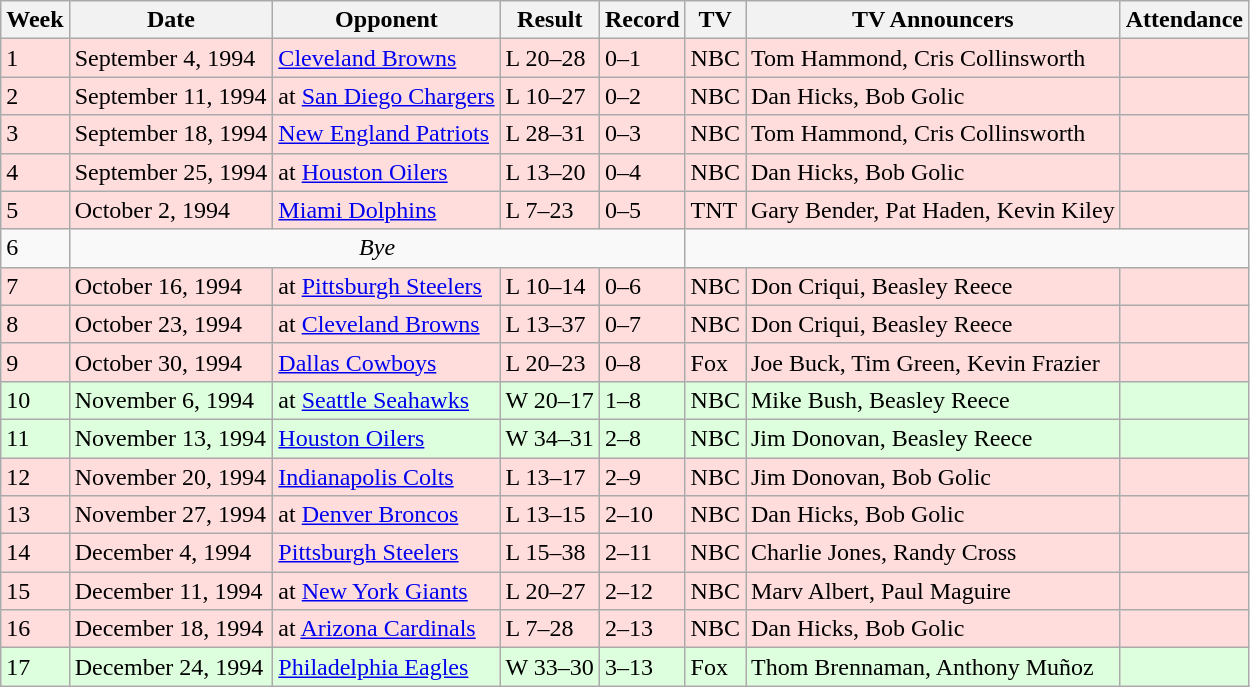<table class="wikitable">
<tr>
<th>Week</th>
<th>Date</th>
<th>Opponent</th>
<th>Result</th>
<th>Record</th>
<th>TV</th>
<th>TV Announcers</th>
<th>Attendance</th>
</tr>
<tr style="background: #ffdddd;">
<td>1</td>
<td>September 4, 1994</td>
<td><a href='#'>Cleveland Browns</a></td>
<td>L 20–28</td>
<td>0–1</td>
<td>NBC</td>
<td>Tom Hammond, Cris Collinsworth</td>
<td></td>
</tr>
<tr style="background: #ffdddd;">
<td>2</td>
<td>September 11, 1994</td>
<td>at <a href='#'>San Diego Chargers</a></td>
<td>L 10–27</td>
<td>0–2</td>
<td>NBC</td>
<td>Dan Hicks, Bob Golic</td>
<td></td>
</tr>
<tr style="background: #ffdddd;">
<td>3</td>
<td>September 18, 1994</td>
<td><a href='#'>New England Patriots</a></td>
<td>L 28–31</td>
<td>0–3</td>
<td>NBC</td>
<td>Tom Hammond, Cris Collinsworth</td>
<td></td>
</tr>
<tr style="background: #ffdddd;">
<td>4</td>
<td>September 25, 1994</td>
<td>at <a href='#'>Houston Oilers</a></td>
<td>L 13–20</td>
<td>0–4</td>
<td>NBC</td>
<td>Dan Hicks, Bob Golic</td>
<td></td>
</tr>
<tr style="background: #ffdddd;">
<td>5</td>
<td>October 2, 1994</td>
<td><a href='#'>Miami Dolphins</a></td>
<td>L 7–23</td>
<td>0–5</td>
<td>TNT</td>
<td>Gary Bender, Pat Haden, Kevin Kiley</td>
<td></td>
</tr>
<tr>
<td>6</td>
<td colspan=4 align="center"><em>Bye</em></td>
</tr>
<tr style="background: #ffdddd;">
<td>7</td>
<td>October 16, 1994</td>
<td>at <a href='#'>Pittsburgh Steelers</a></td>
<td>L 10–14</td>
<td>0–6</td>
<td>NBC</td>
<td>Don Criqui, Beasley Reece</td>
<td></td>
</tr>
<tr style="background: #ffdddd;">
<td>8</td>
<td>October 23, 1994</td>
<td>at <a href='#'>Cleveland Browns</a></td>
<td>L 13–37</td>
<td>0–7</td>
<td>NBC</td>
<td>Don Criqui, Beasley Reece</td>
<td></td>
</tr>
<tr style="background: #ffdddd;">
<td>9</td>
<td>October 30, 1994</td>
<td><a href='#'>Dallas Cowboys</a></td>
<td>L 20–23</td>
<td>0–8</td>
<td>Fox</td>
<td>Joe Buck, Tim Green, Kevin Frazier</td>
<td></td>
</tr>
<tr style="background: #ddffdd;">
<td>10</td>
<td>November 6, 1994</td>
<td>at <a href='#'>Seattle Seahawks</a></td>
<td>W 20–17 </td>
<td>1–8</td>
<td>NBC</td>
<td>Mike Bush, Beasley Reece</td>
<td></td>
</tr>
<tr style="background: #ddffdd;">
<td>11</td>
<td>November 13, 1994</td>
<td><a href='#'>Houston Oilers</a></td>
<td>W 34–31</td>
<td>2–8</td>
<td>NBC</td>
<td>Jim Donovan, Beasley Reece</td>
<td></td>
</tr>
<tr style="background: #ffdddd;">
<td>12</td>
<td>November 20, 1994</td>
<td><a href='#'>Indianapolis Colts</a></td>
<td>L 13–17</td>
<td>2–9</td>
<td>NBC</td>
<td>Jim Donovan, Bob Golic</td>
<td></td>
</tr>
<tr style="background: #ffdddd;">
<td>13</td>
<td>November 27, 1994</td>
<td>at <a href='#'>Denver Broncos</a></td>
<td>L 13–15</td>
<td>2–10</td>
<td>NBC</td>
<td>Dan Hicks, Bob Golic</td>
<td></td>
</tr>
<tr style="background: #ffdddd;">
<td>14</td>
<td>December 4, 1994</td>
<td><a href='#'>Pittsburgh Steelers</a></td>
<td>L 15–38</td>
<td>2–11</td>
<td>NBC</td>
<td>Charlie Jones, Randy Cross</td>
<td></td>
</tr>
<tr style="background: #ffdddd;">
<td>15</td>
<td>December 11, 1994</td>
<td>at <a href='#'>New York Giants</a></td>
<td>L 20–27</td>
<td>2–12</td>
<td>NBC</td>
<td>Marv Albert, Paul Maguire</td>
<td></td>
</tr>
<tr style="background: #ffdddd;">
<td>16</td>
<td>December 18, 1994</td>
<td>at <a href='#'>Arizona Cardinals</a></td>
<td>L 7–28</td>
<td>2–13</td>
<td>NBC</td>
<td>Dan Hicks, Bob Golic</td>
<td></td>
</tr>
<tr style="background: #ddffdd;">
<td>17</td>
<td>December 24, 1994</td>
<td><a href='#'>Philadelphia Eagles</a></td>
<td>W 33–30</td>
<td>3–13</td>
<td>Fox</td>
<td>Thom Brennaman, Anthony Muñoz</td>
<td></td>
</tr>
</table>
